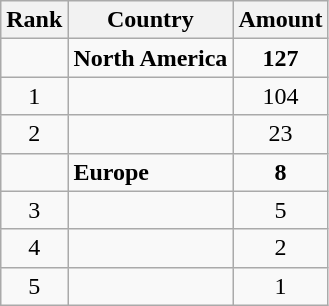<table class="wikitable" style="text-align: center;">
<tr>
<th>Rank</th>
<th>Country</th>
<th>Amount</th>
</tr>
<tr>
<td></td>
<td style="text-align: left;"><strong>North America</strong></td>
<td><strong>127</strong></td>
</tr>
<tr>
<td>1</td>
<td style="text-align: left;"></td>
<td>104</td>
</tr>
<tr>
<td>2</td>
<td style="text-align: left;"></td>
<td>23</td>
</tr>
<tr>
<td></td>
<td style="text-align: left;"><strong>Europe</strong></td>
<td><strong>8</strong></td>
</tr>
<tr>
<td>3</td>
<td style="text-align: left;"></td>
<td>5</td>
</tr>
<tr>
<td>4</td>
<td style="text-align: left;"></td>
<td>2</td>
</tr>
<tr>
<td>5</td>
<td style="text-align: left;"></td>
<td>1</td>
</tr>
</table>
